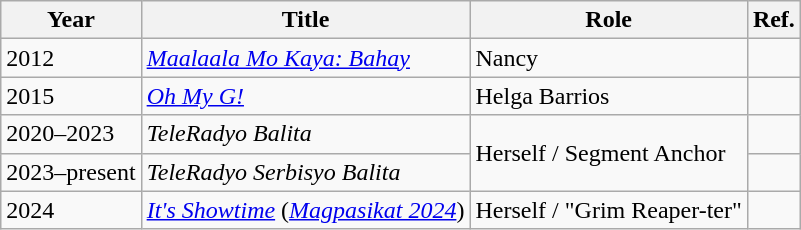<table class="wikitable sortable">
<tr>
<th>Year</th>
<th>Title</th>
<th>Role</th>
<th>Ref.</th>
</tr>
<tr>
<td>2012</td>
<td><em><a href='#'>Maalaala Mo Kaya: Bahay</a></em></td>
<td>Nancy</td>
<td></td>
</tr>
<tr>
<td>2015</td>
<td><em><a href='#'>Oh My G!</a></em></td>
<td>Helga Barrios</td>
<td></td>
</tr>
<tr>
<td>2020–2023</td>
<td><em>TeleRadyo Balita</em></td>
<td rowspan="2">Herself / Segment Anchor</td>
<td></td>
</tr>
<tr>
<td>2023–present</td>
<td><em>TeleRadyo Serbisyo Balita</em></td>
<td></td>
</tr>
<tr>
<td>2024</td>
<td><em><a href='#'>It's Showtime</a></em> (<em><a href='#'>Magpasikat 2024</a></em>)</td>
<td>Herself / "Grim Reaper-ter"</td>
</tr>
</table>
